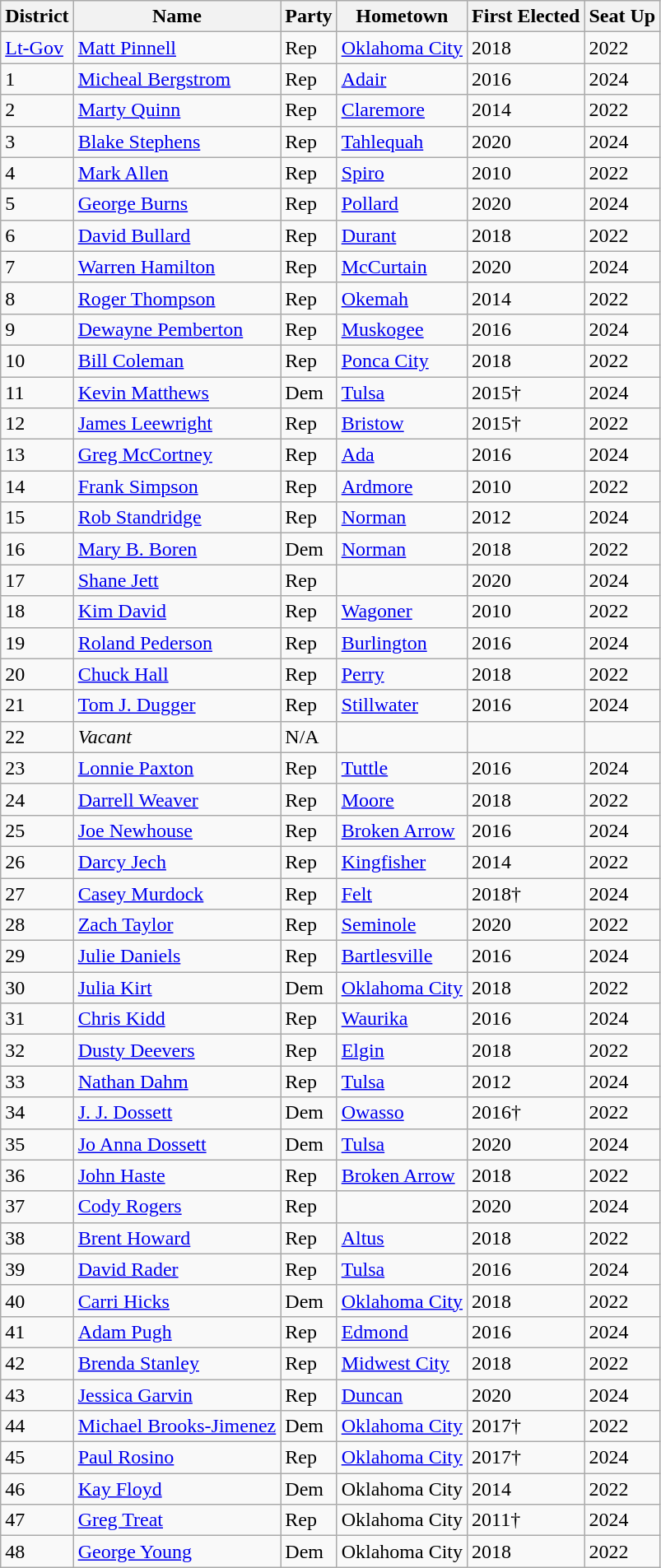<table class="wikitable sortable">
<tr>
<th>District</th>
<th>Name</th>
<th>Party</th>
<th>Hometown</th>
<th>First Elected</th>
<th>Seat Up</th>
</tr>
<tr>
<td><a href='#'>Lt-Gov</a></td>
<td><a href='#'>Matt Pinnell</a></td>
<td>Rep</td>
<td><a href='#'>Oklahoma City</a></td>
<td>2018</td>
<td>2022</td>
</tr>
<tr>
<td>1</td>
<td><a href='#'>Micheal Bergstrom</a></td>
<td>Rep</td>
<td><a href='#'>Adair</a></td>
<td>2016</td>
<td>2024</td>
</tr>
<tr>
<td>2</td>
<td><a href='#'>Marty Quinn</a></td>
<td>Rep</td>
<td><a href='#'>Claremore</a></td>
<td>2014</td>
<td>2022</td>
</tr>
<tr>
<td>3</td>
<td><a href='#'>Blake Stephens</a></td>
<td>Rep</td>
<td><a href='#'>Tahlequah</a></td>
<td>2020</td>
<td>2024</td>
</tr>
<tr>
<td>4</td>
<td><a href='#'>Mark Allen</a></td>
<td>Rep</td>
<td><a href='#'>Spiro</a></td>
<td>2010</td>
<td>2022</td>
</tr>
<tr>
<td>5</td>
<td><a href='#'>George Burns</a></td>
<td>Rep</td>
<td><a href='#'>Pollard</a></td>
<td>2020</td>
<td>2024</td>
</tr>
<tr>
<td>6</td>
<td><a href='#'>David Bullard</a></td>
<td>Rep</td>
<td><a href='#'>Durant</a></td>
<td>2018</td>
<td>2022</td>
</tr>
<tr>
<td>7</td>
<td><a href='#'>Warren Hamilton</a></td>
<td>Rep</td>
<td><a href='#'>McCurtain</a></td>
<td>2020</td>
<td>2024</td>
</tr>
<tr>
<td>8</td>
<td><a href='#'>Roger Thompson</a></td>
<td>Rep</td>
<td><a href='#'>Okemah</a></td>
<td>2014</td>
<td>2022</td>
</tr>
<tr>
<td>9</td>
<td><a href='#'>Dewayne Pemberton</a></td>
<td>Rep</td>
<td><a href='#'>Muskogee</a></td>
<td>2016</td>
<td>2024</td>
</tr>
<tr>
<td>10</td>
<td><a href='#'>Bill Coleman</a></td>
<td>Rep</td>
<td><a href='#'>Ponca City</a></td>
<td>2018</td>
<td>2022</td>
</tr>
<tr>
<td>11</td>
<td><a href='#'>Kevin Matthews</a></td>
<td>Dem</td>
<td><a href='#'>Tulsa</a></td>
<td>2015†</td>
<td>2024</td>
</tr>
<tr>
<td>12</td>
<td><a href='#'>James Leewright</a></td>
<td>Rep</td>
<td><a href='#'>Bristow</a></td>
<td>2015†</td>
<td>2022</td>
</tr>
<tr>
<td>13</td>
<td><a href='#'>Greg McCortney</a></td>
<td>Rep</td>
<td><a href='#'>Ada</a></td>
<td>2016</td>
<td>2024</td>
</tr>
<tr>
<td>14</td>
<td><a href='#'>Frank Simpson</a></td>
<td>Rep</td>
<td><a href='#'>Ardmore</a></td>
<td>2010</td>
<td>2022</td>
</tr>
<tr>
<td>15</td>
<td><a href='#'>Rob Standridge</a></td>
<td>Rep</td>
<td><a href='#'>Norman</a></td>
<td>2012</td>
<td>2024</td>
</tr>
<tr>
<td>16</td>
<td><a href='#'>Mary B. Boren</a></td>
<td>Dem</td>
<td><a href='#'>Norman</a></td>
<td>2018</td>
<td>2022</td>
</tr>
<tr>
<td>17</td>
<td><a href='#'>Shane Jett</a></td>
<td>Rep</td>
<td></td>
<td>2020</td>
<td>2024</td>
</tr>
<tr>
<td>18</td>
<td><a href='#'>Kim David</a></td>
<td>Rep</td>
<td><a href='#'>Wagoner</a></td>
<td>2010</td>
<td>2022</td>
</tr>
<tr>
<td>19</td>
<td><a href='#'>Roland Pederson</a></td>
<td>Rep</td>
<td><a href='#'>Burlington</a></td>
<td>2016</td>
<td>2024</td>
</tr>
<tr>
<td>20</td>
<td><a href='#'>Chuck Hall</a></td>
<td>Rep</td>
<td><a href='#'>Perry</a></td>
<td>2018</td>
<td>2022</td>
</tr>
<tr>
<td>21</td>
<td><a href='#'>Tom J. Dugger</a></td>
<td>Rep</td>
<td><a href='#'>Stillwater</a></td>
<td>2016</td>
<td>2024</td>
</tr>
<tr>
<td>22</td>
<td><em>Vacant</em></td>
<td>N/A</td>
<td></td>
<td></td>
<td></td>
</tr>
<tr>
<td>23</td>
<td><a href='#'>Lonnie Paxton</a></td>
<td>Rep</td>
<td><a href='#'>Tuttle</a></td>
<td>2016</td>
<td>2024</td>
</tr>
<tr>
<td>24</td>
<td><a href='#'>Darrell Weaver</a></td>
<td>Rep</td>
<td><a href='#'>Moore</a></td>
<td>2018</td>
<td>2022</td>
</tr>
<tr>
<td>25</td>
<td><a href='#'>Joe Newhouse</a></td>
<td>Rep</td>
<td><a href='#'>Broken Arrow</a></td>
<td>2016</td>
<td>2024</td>
</tr>
<tr>
<td>26</td>
<td><a href='#'>Darcy Jech</a></td>
<td>Rep</td>
<td><a href='#'>Kingfisher</a></td>
<td>2014</td>
<td>2022</td>
</tr>
<tr>
<td>27</td>
<td><a href='#'>Casey Murdock</a></td>
<td>Rep</td>
<td><a href='#'>Felt</a></td>
<td>2018†</td>
<td>2024</td>
</tr>
<tr>
<td>28</td>
<td><a href='#'>Zach Taylor</a></td>
<td>Rep</td>
<td><a href='#'>Seminole</a></td>
<td>2020</td>
<td>2022</td>
</tr>
<tr>
<td>29</td>
<td><a href='#'>Julie Daniels</a></td>
<td>Rep</td>
<td><a href='#'>Bartlesville</a></td>
<td>2016</td>
<td>2024</td>
</tr>
<tr>
<td>30</td>
<td><a href='#'>Julia Kirt</a></td>
<td>Dem</td>
<td><a href='#'>Oklahoma City</a></td>
<td>2018</td>
<td>2022</td>
</tr>
<tr>
<td>31</td>
<td><a href='#'>Chris Kidd</a></td>
<td>Rep</td>
<td><a href='#'>Waurika</a></td>
<td>2016</td>
<td>2024</td>
</tr>
<tr>
<td>32</td>
<td><a href='#'>Dusty Deevers</a></td>
<td>Rep</td>
<td><a href='#'>Elgin</a></td>
<td>2018</td>
<td>2022</td>
</tr>
<tr>
<td>33</td>
<td><a href='#'>Nathan Dahm</a></td>
<td>Rep</td>
<td><a href='#'>Tulsa</a></td>
<td>2012</td>
<td>2024</td>
</tr>
<tr>
<td>34</td>
<td><a href='#'>J. J. Dossett</a></td>
<td>Dem</td>
<td><a href='#'>Owasso</a></td>
<td>2016†</td>
<td>2022</td>
</tr>
<tr>
<td>35</td>
<td><a href='#'>Jo Anna Dossett</a></td>
<td>Dem</td>
<td><a href='#'>Tulsa</a></td>
<td>2020</td>
<td>2024</td>
</tr>
<tr>
<td>36</td>
<td><a href='#'>John Haste</a></td>
<td>Rep</td>
<td><a href='#'>Broken Arrow</a></td>
<td>2018</td>
<td>2022</td>
</tr>
<tr>
<td>37</td>
<td><a href='#'>Cody Rogers</a></td>
<td>Rep</td>
<td></td>
<td>2020</td>
<td>2024</td>
</tr>
<tr>
<td>38</td>
<td><a href='#'>Brent Howard</a></td>
<td>Rep</td>
<td><a href='#'>Altus</a></td>
<td>2018</td>
<td>2022</td>
</tr>
<tr>
<td>39</td>
<td><a href='#'>David Rader</a></td>
<td>Rep</td>
<td><a href='#'>Tulsa</a></td>
<td>2016</td>
<td>2024</td>
</tr>
<tr>
<td>40</td>
<td><a href='#'>Carri Hicks</a></td>
<td>Dem</td>
<td><a href='#'>Oklahoma City</a></td>
<td>2018</td>
<td>2022</td>
</tr>
<tr>
<td>41</td>
<td><a href='#'>Adam Pugh</a></td>
<td>Rep</td>
<td><a href='#'>Edmond</a></td>
<td>2016</td>
<td>2024</td>
</tr>
<tr>
<td>42</td>
<td><a href='#'>Brenda Stanley</a></td>
<td>Rep</td>
<td><a href='#'>Midwest City</a></td>
<td>2018</td>
<td>2022</td>
</tr>
<tr>
<td>43</td>
<td><a href='#'>Jessica Garvin</a></td>
<td>Rep</td>
<td><a href='#'>Duncan</a></td>
<td>2020</td>
<td>2024</td>
</tr>
<tr>
<td>44</td>
<td><a href='#'>Michael Brooks-Jimenez</a></td>
<td>Dem</td>
<td><a href='#'>Oklahoma City</a></td>
<td>2017†</td>
<td>2022</td>
</tr>
<tr>
<td>45</td>
<td><a href='#'>Paul Rosino</a></td>
<td>Rep</td>
<td><a href='#'>Oklahoma City</a></td>
<td>2017†</td>
<td>2024</td>
</tr>
<tr>
<td>46</td>
<td><a href='#'>Kay Floyd</a></td>
<td>Dem</td>
<td>Oklahoma City</td>
<td>2014</td>
<td>2022</td>
</tr>
<tr>
<td>47</td>
<td><a href='#'>Greg Treat</a></td>
<td>Rep</td>
<td>Oklahoma City</td>
<td>2011†</td>
<td>2024</td>
</tr>
<tr>
<td>48</td>
<td><a href='#'>George Young</a></td>
<td>Dem</td>
<td>Oklahoma City</td>
<td>2018</td>
<td>2022</td>
</tr>
</table>
